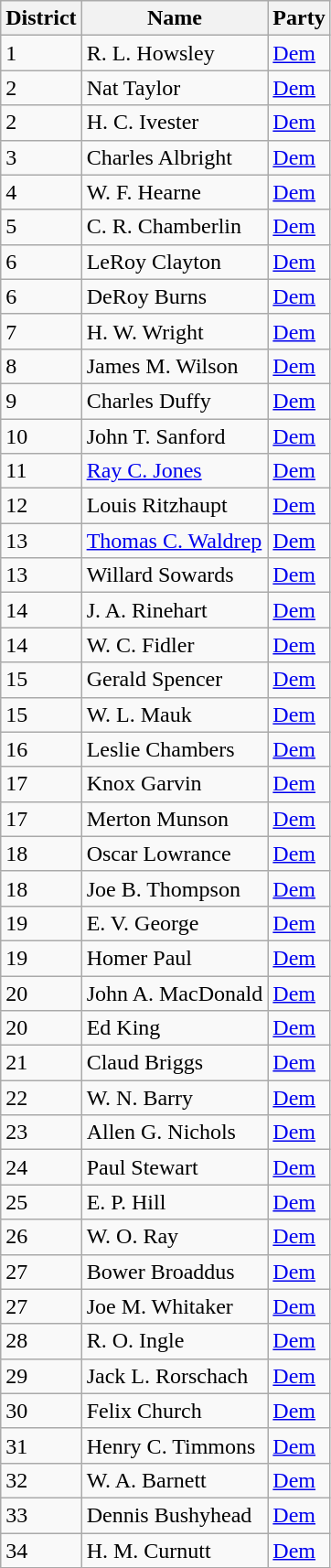<table class="wikitable sortable">
<tr>
<th>District</th>
<th>Name</th>
<th>Party</th>
</tr>
<tr>
<td>1</td>
<td>R. L. Howsley</td>
<td><a href='#'>Dem</a></td>
</tr>
<tr>
<td>2</td>
<td>Nat Taylor</td>
<td><a href='#'>Dem</a></td>
</tr>
<tr>
<td>2</td>
<td>H. C. Ivester</td>
<td><a href='#'>Dem</a></td>
</tr>
<tr>
<td>3</td>
<td>Charles Albright</td>
<td><a href='#'>Dem</a></td>
</tr>
<tr>
<td>4</td>
<td>W. F. Hearne</td>
<td><a href='#'>Dem</a></td>
</tr>
<tr>
<td>5</td>
<td>C. R. Chamberlin</td>
<td><a href='#'>Dem</a></td>
</tr>
<tr>
<td>6</td>
<td>LeRoy Clayton</td>
<td><a href='#'>Dem</a></td>
</tr>
<tr>
<td>6</td>
<td>DeRoy Burns</td>
<td><a href='#'>Dem</a></td>
</tr>
<tr>
<td>7</td>
<td>H. W. Wright</td>
<td><a href='#'>Dem</a></td>
</tr>
<tr>
<td>8</td>
<td>James M. Wilson</td>
<td><a href='#'>Dem</a></td>
</tr>
<tr>
<td>9</td>
<td>Charles Duffy</td>
<td><a href='#'>Dem</a></td>
</tr>
<tr>
<td>10</td>
<td>John T. Sanford</td>
<td><a href='#'>Dem</a></td>
</tr>
<tr>
<td>11</td>
<td><a href='#'>Ray C. Jones</a></td>
<td><a href='#'>Dem</a></td>
</tr>
<tr>
<td>12</td>
<td>Louis Ritzhaupt</td>
<td><a href='#'>Dem</a></td>
</tr>
<tr>
<td>13</td>
<td><a href='#'>Thomas C. Waldrep</a></td>
<td><a href='#'>Dem</a></td>
</tr>
<tr>
<td>13</td>
<td>Willard Sowards</td>
<td><a href='#'>Dem</a></td>
</tr>
<tr>
<td>14</td>
<td>J. A. Rinehart</td>
<td><a href='#'>Dem</a></td>
</tr>
<tr>
<td>14</td>
<td>W. C. Fidler</td>
<td><a href='#'>Dem</a></td>
</tr>
<tr>
<td>15</td>
<td>Gerald Spencer</td>
<td><a href='#'>Dem</a></td>
</tr>
<tr>
<td>15</td>
<td>W. L. Mauk</td>
<td><a href='#'>Dem</a></td>
</tr>
<tr>
<td>16</td>
<td>Leslie Chambers</td>
<td><a href='#'>Dem</a></td>
</tr>
<tr>
<td>17</td>
<td>Knox Garvin</td>
<td><a href='#'>Dem</a></td>
</tr>
<tr>
<td>17</td>
<td>Merton Munson</td>
<td><a href='#'>Dem</a></td>
</tr>
<tr>
<td>18</td>
<td>Oscar Lowrance</td>
<td><a href='#'>Dem</a></td>
</tr>
<tr>
<td>18</td>
<td>Joe B. Thompson</td>
<td><a href='#'>Dem</a></td>
</tr>
<tr>
<td>19</td>
<td>E. V. George</td>
<td><a href='#'>Dem</a></td>
</tr>
<tr>
<td>19</td>
<td>Homer Paul</td>
<td><a href='#'>Dem</a></td>
</tr>
<tr>
<td>20</td>
<td>John A. MacDonald</td>
<td><a href='#'>Dem</a></td>
</tr>
<tr>
<td>20</td>
<td>Ed King</td>
<td><a href='#'>Dem</a></td>
</tr>
<tr>
<td>21</td>
<td>Claud Briggs</td>
<td><a href='#'>Dem</a></td>
</tr>
<tr>
<td>22</td>
<td>W. N. Barry</td>
<td><a href='#'>Dem</a></td>
</tr>
<tr>
<td>23</td>
<td>Allen G. Nichols</td>
<td><a href='#'>Dem</a></td>
</tr>
<tr>
<td>24</td>
<td>Paul Stewart</td>
<td><a href='#'>Dem</a></td>
</tr>
<tr>
<td>25</td>
<td>E. P. Hill</td>
<td><a href='#'>Dem</a></td>
</tr>
<tr>
<td>26</td>
<td>W. O. Ray</td>
<td><a href='#'>Dem</a></td>
</tr>
<tr>
<td>27</td>
<td>Bower Broaddus</td>
<td><a href='#'>Dem</a></td>
</tr>
<tr>
<td>27</td>
<td>Joe M. Whitaker</td>
<td><a href='#'>Dem</a></td>
</tr>
<tr>
<td>28</td>
<td>R. O. Ingle</td>
<td><a href='#'>Dem</a></td>
</tr>
<tr>
<td>29</td>
<td>Jack L. Rorschach</td>
<td><a href='#'>Dem</a></td>
</tr>
<tr>
<td>30</td>
<td>Felix Church</td>
<td><a href='#'>Dem</a></td>
</tr>
<tr>
<td>31</td>
<td>Henry C. Timmons</td>
<td><a href='#'>Dem</a></td>
</tr>
<tr>
<td>32</td>
<td>W. A. Barnett</td>
<td><a href='#'>Dem</a></td>
</tr>
<tr>
<td>33</td>
<td>Dennis Bushyhead</td>
<td><a href='#'>Dem</a></td>
</tr>
<tr>
<td>34</td>
<td>H. M. Curnutt</td>
<td><a href='#'>Dem</a></td>
</tr>
</table>
